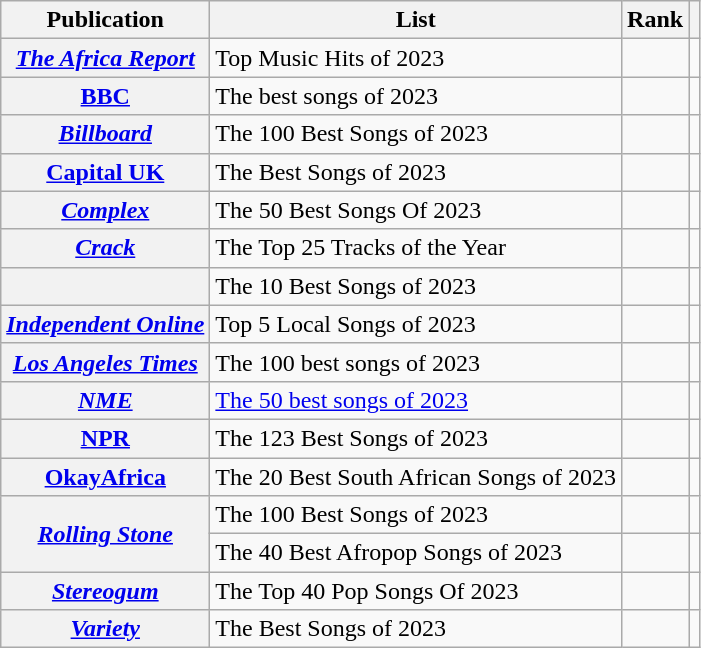<table class="wikitable plainrowheaders sortable" style="margin-right: 0;">
<tr>
<th scope="col">Publication</th>
<th scope="col">List</th>
<th scope="col">Rank</th>
<th scope="col" class="unsortable"></th>
</tr>
<tr>
<th scope="row"><em><a href='#'>The Africa Report</a></em></th>
<td>Top Music Hits of 2023</td>
<td></td>
<td style="text-align:center"></td>
</tr>
<tr>
<th scope="row"><a href='#'>BBC</a></th>
<td>The best songs of 2023</td>
<td></td>
<td style="text-align:center"></td>
</tr>
<tr>
<th scope="row"><em><a href='#'>Billboard</a></em></th>
<td>The 100 Best Songs of 2023</td>
<td></td>
<td style="text-align:center"></td>
</tr>
<tr>
<th scope="row"><a href='#'>Capital UK</a></th>
<td>The Best Songs of 2023</td>
<td></td>
<td style="text-align:center"></td>
</tr>
<tr>
<th scope="row"><em><a href='#'>Complex</a></em></th>
<td>The 50 Best Songs Of 2023</td>
<td></td>
<td style="text-align:center"></td>
</tr>
<tr>
<th scope="row"><em><a href='#'>Crack</a></em></th>
<td>The Top 25 Tracks of the Year</td>
<td></td>
<td style="text-align:center"></td>
</tr>
<tr>
<th scope="row"></th>
<td>The 10 Best Songs of 2023</td>
<td></td>
<td style="text-align:center"></td>
</tr>
<tr>
<th scope="row"><em><a href='#'>Independent Online</a></em></th>
<td>Top 5 Local Songs of 2023</td>
<td></td>
<td style="text-align:center"></td>
</tr>
<tr>
<th scope="row"><em><a href='#'>Los Angeles Times</a></em></th>
<td>The 100 best songs of 2023</td>
<td></td>
<td style="text-align:center"></td>
</tr>
<tr>
<th scope="row"><em><a href='#'>NME</a></em></th>
<td><a href='#'>The 50 best songs of 2023</a></td>
<td></td>
<td style="text-align:center"></td>
</tr>
<tr>
<th scope="row"><a href='#'>NPR</a></th>
<td>The 123 Best Songs of 2023</td>
<td></td>
<td style="text-align:center"></td>
</tr>
<tr>
<th scope="row"><a href='#'>OkayAfrica</a></th>
<td>The 20 Best South African Songs of 2023</td>
<td></td>
<td style="text-align:center"></td>
</tr>
<tr>
<th rowspan="2" scope="row"><em><a href='#'>Rolling Stone</a></em></th>
<td>The 100 Best Songs of 2023</td>
<td></td>
<td style="text-align:center"></td>
</tr>
<tr>
<td>The 40 Best Afropop Songs of 2023</td>
<td></td>
<td style="text-align:center"></td>
</tr>
<tr>
<th scope="row"><em><a href='#'>Stereogum</a></em></th>
<td>The Top 40 Pop Songs Of 2023</td>
<td></td>
<td style="text-align:center"></td>
</tr>
<tr>
<th scope="row"><em><a href='#'>Variety</a></em></th>
<td>The Best Songs of 2023</td>
<td></td>
<td style="text-align:center"></td>
</tr>
</table>
